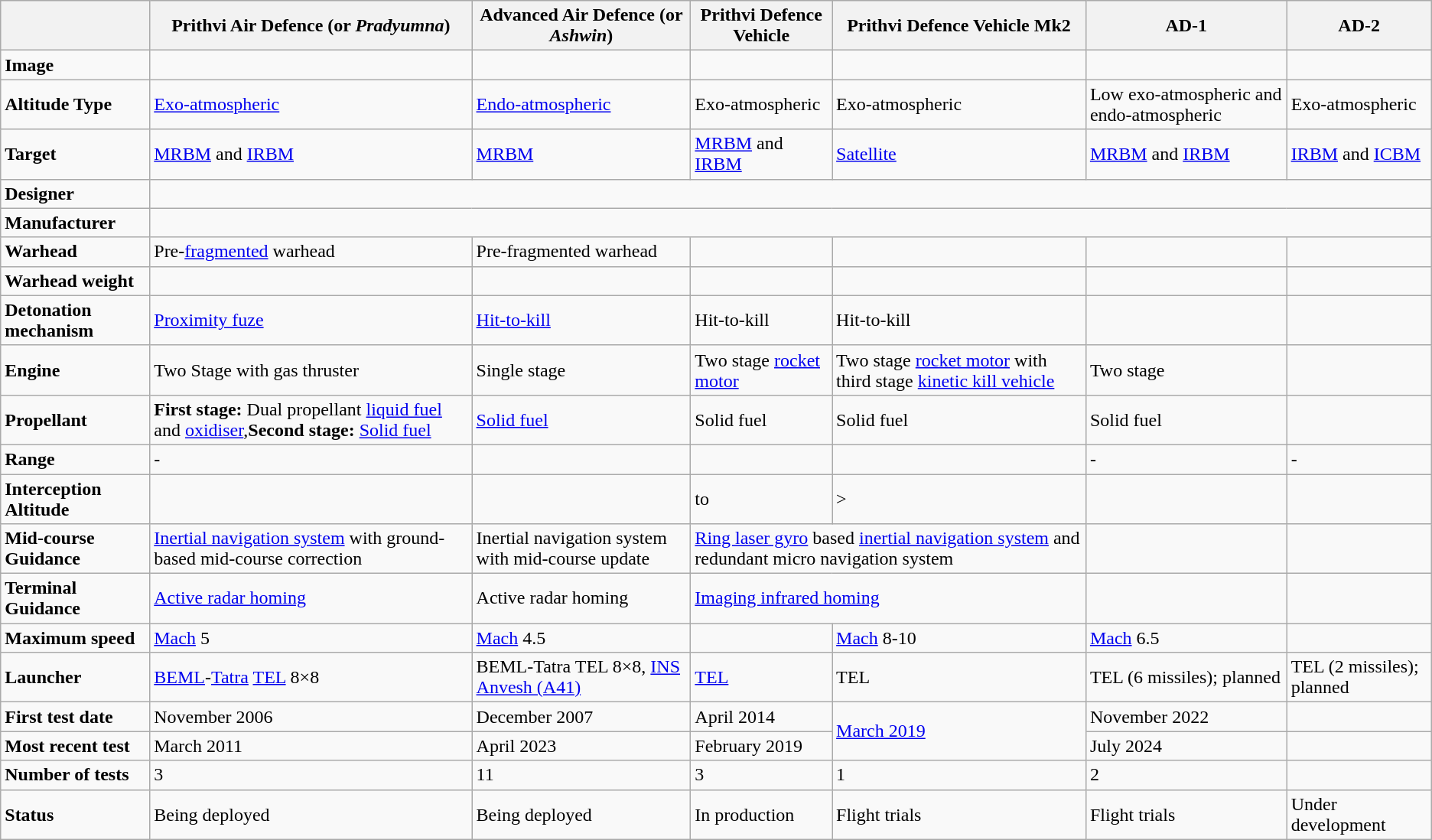<table class="wikitable">
<tr>
<th></th>
<th><strong>Prithvi Air Defence (or <em>Pradyumna</em>)</strong></th>
<th><strong>Advanced Air Defence (or <em>Ashwin</em>)</strong></th>
<th><strong>Prithvi Defence Vehicle</strong></th>
<th>Prithvi Defence Vehicle Mk2</th>
<th><strong>AD-1</strong></th>
<th><strong>AD-2</strong></th>
</tr>
<tr>
<td><strong>Image</strong></td>
<td></td>
<td></td>
<td></td>
<td></td>
<td></td>
<td></td>
</tr>
<tr>
<td><strong>Altitude Type</strong></td>
<td><a href='#'>Exo-atmospheric</a></td>
<td><a href='#'>Endo-atmospheric</a></td>
<td>Exo-atmospheric</td>
<td>Exo-atmospheric</td>
<td>Low exo-atmospheric and endo-atmospheric</td>
<td>Exo-atmospheric</td>
</tr>
<tr>
<td><strong>Target</strong></td>
<td><a href='#'>MRBM</a> and <a href='#'>IRBM</a></td>
<td><a href='#'>MRBM</a></td>
<td><a href='#'>MRBM</a> and <a href='#'>IRBM</a></td>
<td><a href='#'>Satellite</a></td>
<td><a href='#'>MRBM</a> and <a href='#'>IRBM</a></td>
<td><a href='#'>IRBM</a> and <a href='#'>ICBM</a></td>
</tr>
<tr>
<td><strong>Designer</strong></td>
<td colspan="6"></td>
</tr>
<tr>
<td><strong>Manufacturer</strong></td>
<td colspan="6"></td>
</tr>
<tr>
<td><strong>Warhead</strong></td>
<td>Pre-<a href='#'>fragmented</a> warhead</td>
<td>Pre-fragmented warhead</td>
<td></td>
<td></td>
<td></td>
<td></td>
</tr>
<tr>
<td><strong>Warhead weight</strong></td>
<td></td>
<td></td>
<td></td>
<td></td>
<td></td>
<td></td>
</tr>
<tr>
<td><strong>Detonation mechanism</strong></td>
<td><a href='#'>Proximity fuze</a></td>
<td><a href='#'>Hit-to-kill</a></td>
<td>Hit-to-kill</td>
<td>Hit-to-kill</td>
<td></td>
<td></td>
</tr>
<tr>
<td><strong>Engine</strong></td>
<td>Two Stage with gas thruster</td>
<td>Single stage</td>
<td>Two stage <a href='#'>rocket motor</a></td>
<td>Two stage <a href='#'>rocket motor</a> with third stage <a href='#'>kinetic kill vehicle</a></td>
<td>Two stage</td>
<td></td>
</tr>
<tr>
<td><strong>Propellant</strong></td>
<td><strong>First stage:</strong> Dual propellant <a href='#'>liquid fuel</a> and <a href='#'>oxidiser</a>,<strong>Second stage:</strong> <a href='#'>Solid fuel</a></td>
<td><a href='#'>Solid fuel</a></td>
<td>Solid fuel</td>
<td>Solid fuel</td>
<td>Solid fuel</td>
<td></td>
</tr>
<tr>
<td><strong>Range</strong></td>
<td> - </td>
<td></td>
<td></td>
<td></td>
<td> - </td>
<td> - </td>
</tr>
<tr>
<td><strong>Interception Altitude</strong></td>
<td></td>
<td></td>
<td> to </td>
<td>></td>
<td></td>
<td></td>
</tr>
<tr>
<td><strong>Mid-course Guidance</strong></td>
<td><a href='#'>Inertial navigation system</a> with ground-based mid-course correction</td>
<td>Inertial navigation system with mid-course update</td>
<td colspan="2"><a href='#'>Ring laser gyro</a> based <a href='#'>inertial navigation system</a> and redundant micro navigation system</td>
<td></td>
<td></td>
</tr>
<tr>
<td><strong>Terminal Guidance</strong></td>
<td><a href='#'>Active radar homing</a></td>
<td>Active radar homing</td>
<td colspan="2"><a href='#'>Imaging infrared homing</a></td>
<td></td>
<td></td>
</tr>
<tr>
<td><strong>Maximum speed</strong></td>
<td><a href='#'>Mach</a> 5</td>
<td><a href='#'>Mach</a> 4.5</td>
<td></td>
<td><a href='#'>Mach</a> 8-10</td>
<td><a href='#'>Mach</a> 6.5</td>
<td></td>
</tr>
<tr>
<td><strong>Launcher</strong></td>
<td><a href='#'>BEML</a>-<a href='#'>Tatra</a> <a href='#'>TEL</a> 8×8</td>
<td>BEML-Tatra TEL 8×8, <a href='#'>INS Anvesh (A41)</a></td>
<td><a href='#'>TEL</a></td>
<td>TEL</td>
<td>TEL (6 missiles); planned</td>
<td>TEL (2 missiles); planned</td>
</tr>
<tr>
<td><strong>First test date</strong></td>
<td>November 2006</td>
<td>December 2007</td>
<td>April 2014</td>
<td rowspan="2"><a href='#'>March 2019</a></td>
<td>November 2022</td>
<td></td>
</tr>
<tr>
<td><strong>Most recent test</strong></td>
<td>March 2011</td>
<td>April 2023</td>
<td>February 2019</td>
<td>July 2024</td>
<td></td>
</tr>
<tr>
<td><strong>Number of tests</strong></td>
<td>3</td>
<td>11</td>
<td>3</td>
<td>1</td>
<td>2</td>
<td></td>
</tr>
<tr>
<td><strong>Status</strong></td>
<td>Being deployed</td>
<td>Being deployed</td>
<td>In production</td>
<td>Flight trials</td>
<td>Flight trials</td>
<td>Under development</td>
</tr>
</table>
